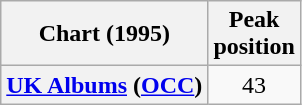<table class="wikitable sortable plainrowheaders" style="text-align:center;">
<tr>
<th scope="col">Chart (1995)</th>
<th scope="col">Peak<br>position</th>
</tr>
<tr>
<th scope="row"><a href='#'>UK Albums</a> (<a href='#'>OCC</a>)</th>
<td>43</td>
</tr>
</table>
